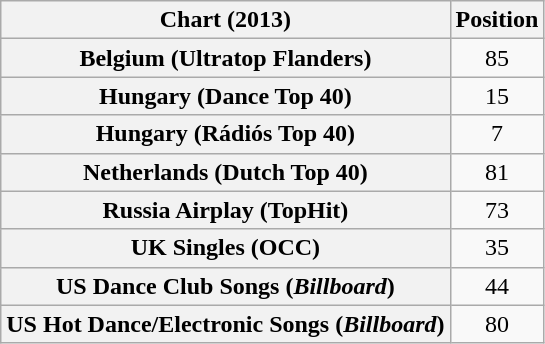<table class="wikitable sortable plainrowheaders" style="text-align:center">
<tr>
<th scope="col">Chart (2013)</th>
<th scope="col">Position</th>
</tr>
<tr>
<th scope="row">Belgium (Ultratop Flanders)</th>
<td>85</td>
</tr>
<tr>
<th scope="row">Hungary (Dance Top 40)</th>
<td>15</td>
</tr>
<tr>
<th scope="row">Hungary (Rádiós Top 40)</th>
<td>7</td>
</tr>
<tr>
<th scope="row">Netherlands (Dutch Top 40)</th>
<td>81</td>
</tr>
<tr>
<th scope="row">Russia Airplay (TopHit)</th>
<td>73</td>
</tr>
<tr>
<th scope="row">UK Singles (OCC)</th>
<td>35</td>
</tr>
<tr>
<th scope="row">US Dance Club Songs (<em>Billboard</em>)</th>
<td>44</td>
</tr>
<tr>
<th scope="row">US Hot Dance/Electronic Songs (<em>Billboard</em>)</th>
<td>80</td>
</tr>
</table>
